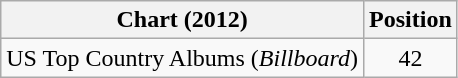<table class="wikitable plainrowheaders">
<tr>
<th>Chart (2012)</th>
<th>Position</th>
</tr>
<tr>
<td>US Top Country Albums (<em>Billboard</em>)</td>
<td align="center">42</td>
</tr>
</table>
